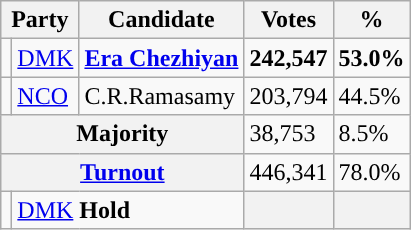<table class="wikitable">
<tr>
<th colspan="2">Party</th>
<th>Candidate</th>
<th>Votes</th>
<th>%</th>
</tr>
<tr>
<td></td>
<td><a href='#'>DMK</a></td>
<td><strong><a href='#'>Era Chezhiyan</a></strong></td>
<td><strong>242,547</strong></td>
<td><strong>53.0%</strong></td>
</tr>
<tr>
<td></td>
<td><a href='#'>NCO</a></td>
<td>C.R.Ramasamy</td>
<td>203,794</td>
<td>44.5%</td>
</tr>
<tr>
<th colspan="3">Majority</th>
<td>38,753</td>
<td>8.5%</td>
</tr>
<tr>
<th colspan="3"><a href='#'>Turnout</a></th>
<td>446,341</td>
<td>78.0%</td>
</tr>
<tr>
<td></td>
<td colspan="2"><a href='#'>DMK</a> <strong>Hold</strong></td>
<th></th>
<th></th>
</tr>
</table>
